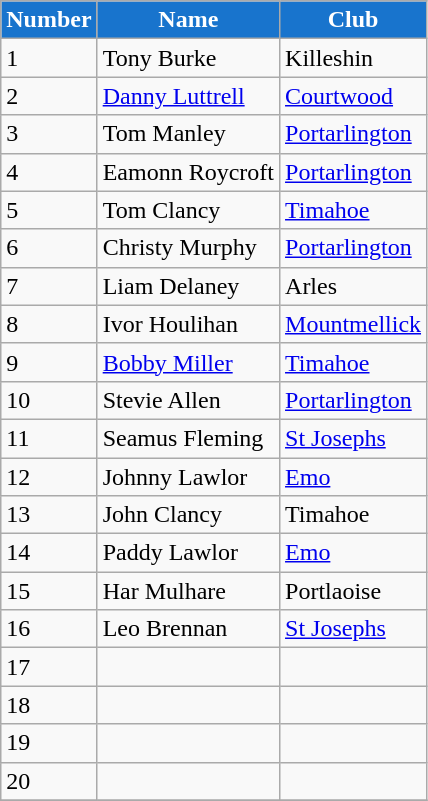<table class="wikitable">
<tr style="text-align:center;background:#1874CD;color:white;">
<td><strong>Number </strong></td>
<td><strong>Name</strong></td>
<td><strong>Club</strong></td>
</tr>
<tr>
<td>1</td>
<td>Tony Burke</td>
<td>Killeshin</td>
</tr>
<tr>
<td>2</td>
<td><a href='#'>Danny Luttrell</a></td>
<td><a href='#'>Courtwood</a></td>
</tr>
<tr>
<td>3</td>
<td>Tom Manley</td>
<td><a href='#'>Portarlington</a></td>
</tr>
<tr>
<td>4</td>
<td>Eamonn Roycroft</td>
<td><a href='#'>Portarlington</a></td>
</tr>
<tr>
<td>5</td>
<td>Tom Clancy</td>
<td><a href='#'>Timahoe</a></td>
</tr>
<tr>
<td>6</td>
<td>Christy Murphy</td>
<td><a href='#'>Portarlington</a></td>
</tr>
<tr>
<td>7</td>
<td>Liam Delaney</td>
<td>Arles</td>
</tr>
<tr>
<td>8</td>
<td>Ivor Houlihan</td>
<td><a href='#'>Mountmellick</a></td>
</tr>
<tr>
<td>9</td>
<td><a href='#'>Bobby Miller</a></td>
<td><a href='#'>Timahoe</a></td>
</tr>
<tr>
<td>10</td>
<td>Stevie Allen</td>
<td><a href='#'>Portarlington</a></td>
</tr>
<tr>
<td>11</td>
<td>Seamus Fleming</td>
<td><a href='#'>St Josephs</a></td>
</tr>
<tr>
<td>12</td>
<td>Johnny Lawlor</td>
<td><a href='#'>Emo</a></td>
</tr>
<tr>
<td>13</td>
<td>John Clancy</td>
<td>Timahoe</td>
</tr>
<tr>
<td>14</td>
<td>Paddy Lawlor</td>
<td><a href='#'>Emo</a></td>
</tr>
<tr>
<td>15</td>
<td>Har Mulhare</td>
<td>Portlaoise</td>
</tr>
<tr>
<td>16</td>
<td>Leo Brennan</td>
<td><a href='#'>St Josephs</a></td>
</tr>
<tr>
<td>17</td>
<td></td>
<td></td>
</tr>
<tr>
<td>18</td>
<td></td>
<td></td>
</tr>
<tr>
<td>19</td>
<td></td>
<td></td>
</tr>
<tr>
<td>20</td>
<td></td>
<td></td>
</tr>
<tr>
</tr>
</table>
